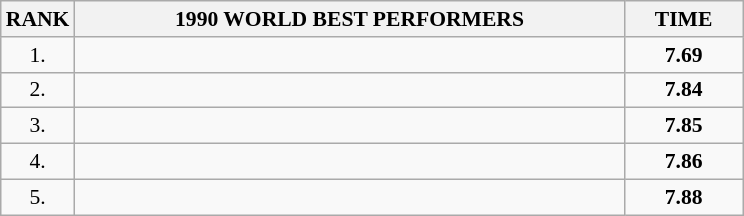<table class="wikitable" style="border-collapse: collapse; font-size: 90%;">
<tr>
<th>RANK</th>
<th align="center" style="width: 25em">1990 WORLD BEST PERFORMERS</th>
<th align="center" style="width: 5em">TIME</th>
</tr>
<tr>
<td align="center">1.</td>
<td></td>
<td align="center"><strong>7.69</strong></td>
</tr>
<tr>
<td align="center">2.</td>
<td></td>
<td align="center"><strong>7.84</strong></td>
</tr>
<tr>
<td align="center">3.</td>
<td></td>
<td align="center"><strong>7.85</strong></td>
</tr>
<tr>
<td align="center">4.</td>
<td></td>
<td align="center"><strong>7.86</strong></td>
</tr>
<tr>
<td align=center>5.</td>
<td></td>
<td align=center><strong>7.88</strong></td>
</tr>
</table>
